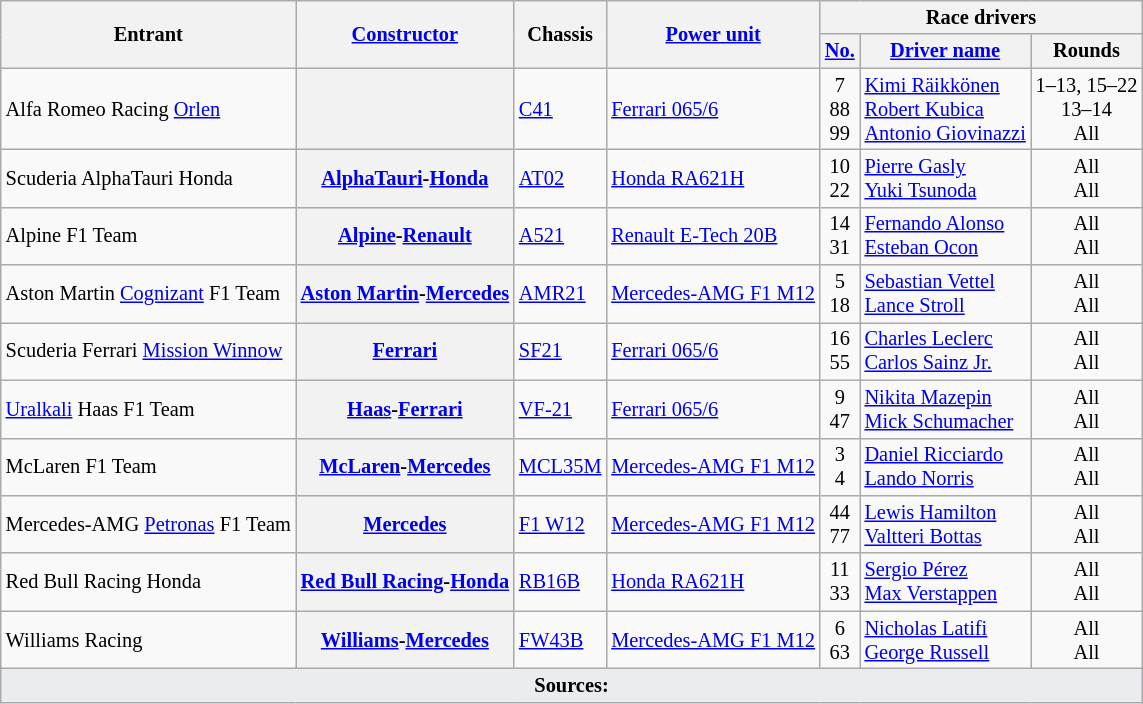<table class="wikitable" style="font-size:85%">
<tr>
<th scope="col" rowspan="2">Entrant</th>
<th scope="col" rowspan="2"><a href='#'>Constructor</a></th>
<th scope="col" rowspan="2" class="unsortable">Chassis</th>
<th scope="col" rowspan="2" nowrap><a href='#'>Power unit</a></th>
<th colspan="3" scope="col" class="unsortable">Race drivers</th>
</tr>
<tr>
<th scope="col" class="unsortable"><a href='#'>No.</a></th>
<th scope="col" class="unsortable"><a href='#'>Driver name</a></th>
<th class="unsortable">Rounds</th>
</tr>
<tr>
<td>Alfa Romeo Racing <a href='#'>Orlen</a></td>
<th></th>
<td><a href='#'>C41</a></td>
<td><a href='#'>Ferrari 065/6</a></td>
<td style="text-align:center">7<br>88<br>99</td>
<td nowrap><a href='#'>Kimi Räikkönen</a><br><a href='#'>Robert Kubica</a><br><a href='#'>Antonio Giovinazzi</a></td>
<td align="center" nowrap>1–13, 15–22<br>13–14<br>All</td>
</tr>
<tr>
<td>Scuderia AlphaTauri Honda</td>
<th><a href='#'>AlphaTauri</a>-<a href='#'>Honda</a></th>
<td><a href='#'>AT02</a></td>
<td><a href='#'>Honda RA621H</a></td>
<td style="text-align:center">10<br>22</td>
<td><a href='#'>Pierre Gasly</a><br><a href='#'>Yuki Tsunoda</a></td>
<td align="center">All<br>All</td>
</tr>
<tr>
<td>Alpine F1 Team</td>
<th><a href='#'>Alpine</a>-<a href='#'>Renault</a></th>
<td><a href='#'>A521</a></td>
<td nowrap><a href='#'>Renault E-Tech 20B</a></td>
<td style="text-align:center">14<br>31</td>
<td><a href='#'>Fernando Alonso</a><br><a href='#'>Esteban Ocon</a></td>
<td align="center">All<br>All</td>
</tr>
<tr>
<td nowrap>Aston Martin <a href='#'>Cognizant</a> F1 Team</td>
<th nowrap><a href='#'>Aston Martin</a>-<a href='#'>Mercedes</a></th>
<td><a href='#'>AMR21</a></td>
<td><a href='#'>Mercedes-AMG F1 M12</a></td>
<td style="text-align:center">5<br>18</td>
<td><a href='#'>Sebastian Vettel</a><br><a href='#'>Lance Stroll</a></td>
<td align="center">All<br>All</td>
</tr>
<tr>
<td>Scuderia Ferrari <a href='#'>Mission Winnow</a></td>
<th><a href='#'>Ferrari</a></th>
<td><a href='#'>SF21</a></td>
<td><a href='#'>Ferrari 065/6</a></td>
<td style="text-align:center">16<br>55</td>
<td><a href='#'>Charles Leclerc</a><br><a href='#'>Carlos Sainz Jr.</a></td>
<td align="center">All<br>All</td>
</tr>
<tr>
<td><a href='#'>Uralkali</a> Haas F1 Team</td>
<th><a href='#'>Haas</a>-<a href='#'>Ferrari</a></th>
<td><a href='#'>VF-21</a></td>
<td><a href='#'>Ferrari 065/6</a></td>
<td style="text-align:center">9<br>47</td>
<td nowrap><a href='#'>Nikita Mazepin</a><br><a href='#'>Mick Schumacher</a></td>
<td align="center">All<br>All</td>
</tr>
<tr>
<td scope="row">McLaren F1 Team</td>
<th><a href='#'>McLaren</a>-<a href='#'>Mercedes</a></th>
<td><a href='#'>MCL35M</a></td>
<td><a href='#'>Mercedes-AMG F1 M12</a></td>
<td style="text-align:center">3<br>4</td>
<td><a href='#'>Daniel Ricciardo</a><br><a href='#'>Lando Norris</a></td>
<td align="center">All<br>All</td>
</tr>
<tr>
<td>Mercedes-AMG <a href='#'>Petronas</a> F1 Team</td>
<th><a href='#'>Mercedes</a></th>
<td><a href='#'>F1 W12</a></td>
<td><a href='#'>Mercedes-AMG F1 M12</a></td>
<td style="text-align:center">44<br>77</td>
<td><a href='#'>Lewis Hamilton</a><br><a href='#'>Valtteri Bottas</a></td>
<td align="center">All<br>All</td>
</tr>
<tr>
<td>Red Bull Racing Honda</td>
<th><a href='#'>Red Bull Racing</a>-<a href='#'>Honda</a></th>
<td><a href='#'>RB16B</a></td>
<td><a href='#'>Honda RA621H</a></td>
<td style="text-align:center">11<br>33</td>
<td><a href='#'>Sergio Pérez</a><br><a href='#'>Max Verstappen</a></td>
<td align="center">All<br>All</td>
</tr>
<tr>
<td>Williams Racing</td>
<th><a href='#'>Williams</a>-<a href='#'>Mercedes</a></th>
<td><a href='#'>FW43B</a></td>
<td nowrap><a href='#'>Mercedes-AMG F1 M12</a></td>
<td style="text-align:center">6<br>63</td>
<td><a href='#'>Nicholas Latifi</a><br><a href='#'>George Russell</a></td>
<td align="center">All<br>All</td>
</tr>
<tr class="sortbottom">
<td colspan="7" style="background-color:#EAECF0;text-align:center"><strong>Sources:</strong></td>
</tr>
</table>
